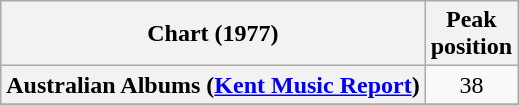<table class="wikitable sortable plainrowheaders">
<tr>
<th>Chart (1977)</th>
<th>Peak<br>position</th>
</tr>
<tr>
<th scope="row">Australian Albums (<a href='#'>Kent Music Report</a>)</th>
<td align="center">38</td>
</tr>
<tr>
</tr>
<tr>
</tr>
<tr>
</tr>
<tr>
</tr>
</table>
